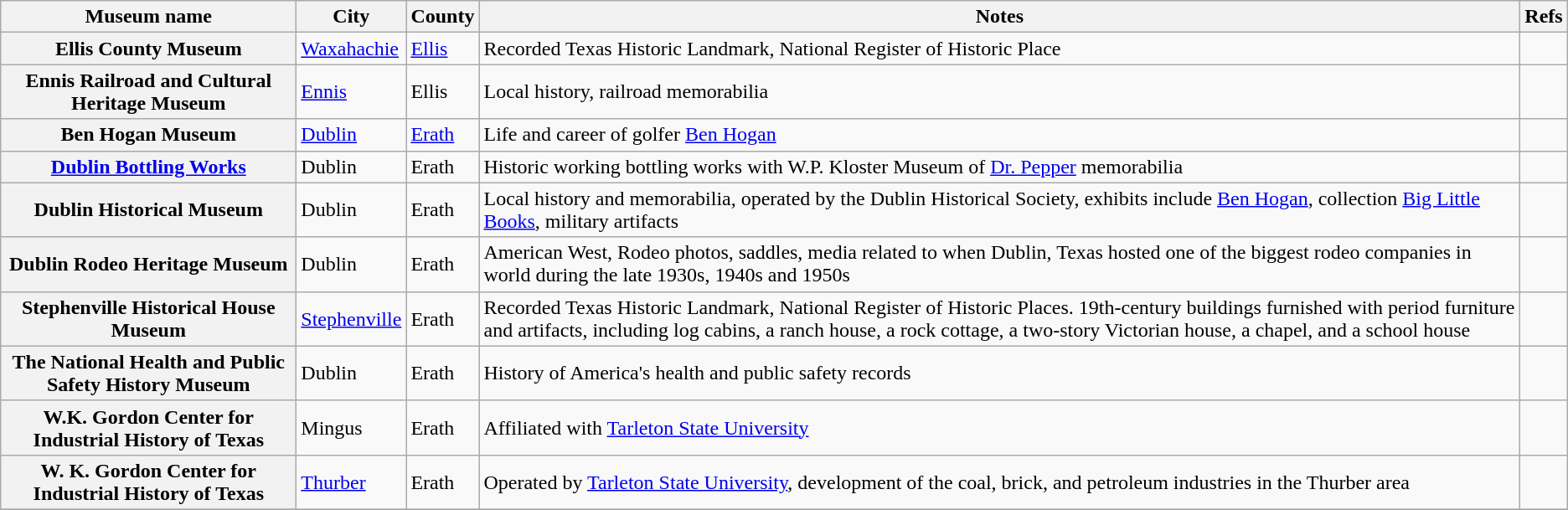<table class="wikitable sortable plainrowheaders">
<tr>
<th scope="col">Museum name</th>
<th scope="col">City</th>
<th scope="col">County</th>
<th scope="col">Notes</th>
<th scope="col" class="unsortable">Refs</th>
</tr>
<tr>
<th scope="row">Ellis County Museum</th>
<td><a href='#'>Waxahachie</a></td>
<td><a href='#'>Ellis</a></td>
<td>Recorded Texas Historic Landmark, National Register of Historic Place</td>
<td align="center"></td>
</tr>
<tr>
<th scope="row">Ennis Railroad and Cultural Heritage Museum</th>
<td><a href='#'>Ennis</a></td>
<td>Ellis</td>
<td>Local history, railroad memorabilia</td>
<td align="center"></td>
</tr>
<tr>
<th scope="row">Ben Hogan Museum</th>
<td><a href='#'>Dublin</a></td>
<td><a href='#'>Erath</a></td>
<td>Life and career of golfer <a href='#'>Ben Hogan</a></td>
<td align="center"></td>
</tr>
<tr>
<th scope="row"><a href='#'>Dublin Bottling Works</a></th>
<td>Dublin</td>
<td>Erath</td>
<td>Historic working bottling works with W.P. Kloster Museum of <a href='#'>Dr. Pepper</a> memorabilia</td>
<td align="center"></td>
</tr>
<tr>
<th scope="row">Dublin Historical Museum</th>
<td>Dublin</td>
<td>Erath</td>
<td>Local history and memorabilia, operated by the Dublin Historical Society, exhibits include <a href='#'>Ben Hogan</a>, collection <a href='#'>Big Little Books</a>, military artifacts</td>
<td align="center"></td>
</tr>
<tr>
<th scope="row">Dublin Rodeo Heritage Museum</th>
<td>Dublin</td>
<td>Erath</td>
<td>American West, Rodeo photos, saddles, media related to when Dublin, Texas hosted one of the biggest rodeo companies in world during the late 1930s, 1940s and 1950s</td>
<td align="center"></td>
</tr>
<tr>
<th scope="row">Stephenville Historical House Museum</th>
<td><a href='#'>Stephenville</a></td>
<td>Erath</td>
<td>Recorded Texas Historic Landmark, National Register of Historic Places. 19th-century buildings furnished with period furniture and artifacts, including log cabins, a ranch house, a rock cottage, a two-story Victorian house, a chapel, and a school house</td>
<td align="center"></td>
</tr>
<tr>
<th scope="row">The National Health and Public Safety History Museum</th>
<td>Dublin</td>
<td>Erath</td>
<td>History of America's health and public safety records</td>
<td align="center"></td>
</tr>
<tr>
<th scope="row">W.K. Gordon Center for Industrial History of Texas</th>
<td>Mingus</td>
<td>Erath</td>
<td>Affiliated with <a href='#'>Tarleton State University</a></td>
<td align="center"></td>
</tr>
<tr>
<th scope="row">W. K. Gordon Center for Industrial History of Texas</th>
<td><a href='#'>Thurber</a></td>
<td>Erath</td>
<td>Operated by <a href='#'>Tarleton State University</a>, development of the coal, brick, and petroleum industries in the Thurber area</td>
<td align="center"></td>
</tr>
<tr>
</tr>
</table>
